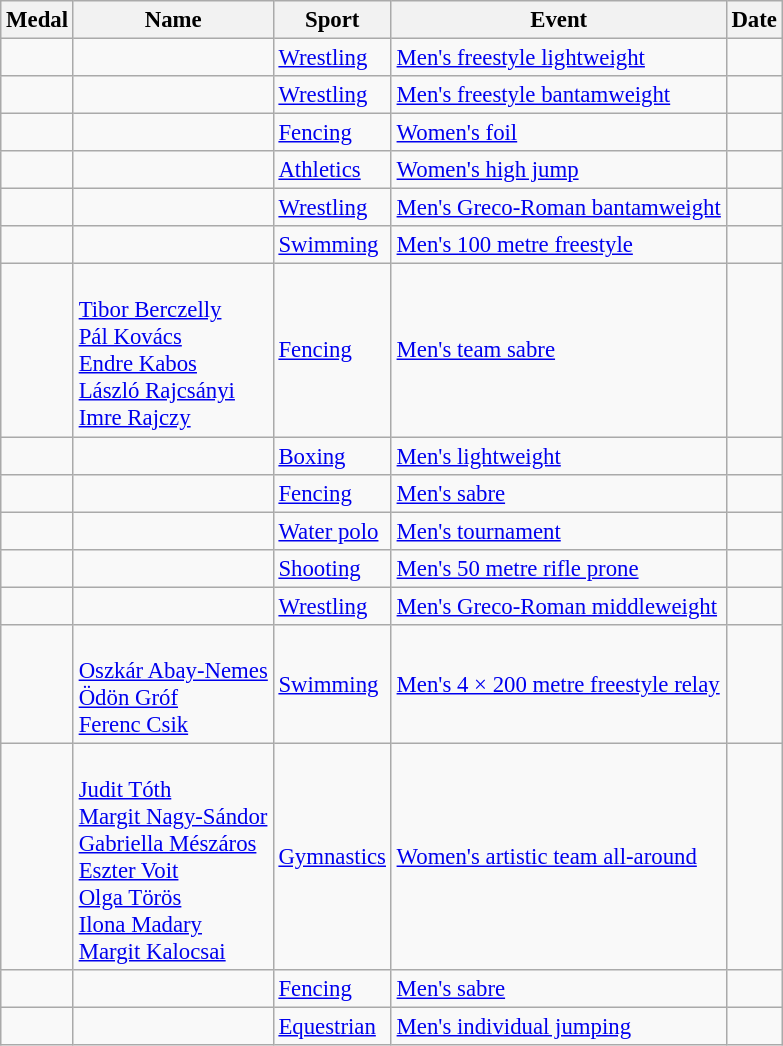<table class="wikitable sortable"  style="font-size:95%">
<tr>
<th>Medal</th>
<th>Name</th>
<th>Sport</th>
<th>Event</th>
<th>Date</th>
</tr>
<tr>
<td></td>
<td></td>
<td><a href='#'>Wrestling</a></td>
<td><a href='#'>Men's freestyle lightweight</a></td>
<td></td>
</tr>
<tr>
<td></td>
<td></td>
<td><a href='#'>Wrestling</a></td>
<td><a href='#'>Men's freestyle bantamweight</a></td>
<td></td>
</tr>
<tr>
<td></td>
<td></td>
<td><a href='#'>Fencing</a></td>
<td><a href='#'>Women's foil</a></td>
<td></td>
</tr>
<tr>
<td></td>
<td></td>
<td><a href='#'>Athletics</a></td>
<td><a href='#'>Women's high jump</a></td>
<td></td>
</tr>
<tr>
<td></td>
<td></td>
<td><a href='#'>Wrestling</a></td>
<td><a href='#'>Men's Greco-Roman bantamweight</a></td>
<td></td>
</tr>
<tr>
<td></td>
<td></td>
<td><a href='#'>Swimming</a></td>
<td><a href='#'>Men's 100 metre freestyle</a></td>
<td></td>
</tr>
<tr>
<td></td>
<td><br><a href='#'>Tibor Berczelly</a><br><a href='#'>Pál Kovács</a><br><a href='#'>Endre Kabos</a><br><a href='#'>László Rajcsányi</a><br><a href='#'>Imre Rajczy</a></td>
<td><a href='#'>Fencing</a></td>
<td><a href='#'>Men's team sabre</a></td>
<td></td>
</tr>
<tr>
<td></td>
<td></td>
<td><a href='#'>Boxing</a></td>
<td><a href='#'>Men's lightweight</a></td>
<td></td>
</tr>
<tr>
<td></td>
<td></td>
<td><a href='#'>Fencing</a></td>
<td><a href='#'>Men's sabre</a></td>
<td></td>
</tr>
<tr>
<td></td>
<td></td>
<td><a href='#'>Water polo</a></td>
<td><a href='#'>Men's tournament</a></td>
<td></td>
</tr>
<tr>
<td></td>
<td></td>
<td><a href='#'>Shooting</a></td>
<td><a href='#'>Men's 50 metre rifle prone</a></td>
<td></td>
</tr>
<tr>
<td></td>
<td></td>
<td><a href='#'>Wrestling</a></td>
<td><a href='#'>Men's Greco-Roman middleweight</a></td>
<td></td>
</tr>
<tr>
<td></td>
<td><br><a href='#'>Oszkár Abay-Nemes</a><br><a href='#'>Ödön Gróf</a><br><a href='#'>Ferenc Csik</a></td>
<td><a href='#'>Swimming</a></td>
<td><a href='#'>Men's 4 × 200 metre freestyle relay</a></td>
<td></td>
</tr>
<tr>
<td></td>
<td><br><a href='#'>Judit Tóth</a><br><a href='#'>Margit Nagy-Sándor</a><br><a href='#'>Gabriella Mészáros</a><br><a href='#'>Eszter Voit</a><br><a href='#'>Olga Törös</a><br><a href='#'>Ilona Madary</a><br><a href='#'>Margit Kalocsai</a></td>
<td><a href='#'>Gymnastics</a></td>
<td><a href='#'>Women's artistic team all-around</a></td>
<td></td>
</tr>
<tr>
<td></td>
<td></td>
<td><a href='#'>Fencing</a></td>
<td><a href='#'>Men's sabre</a></td>
<td></td>
</tr>
<tr>
<td></td>
<td></td>
<td><a href='#'>Equestrian</a></td>
<td><a href='#'>Men's individual jumping</a></td>
<td></td>
</tr>
</table>
